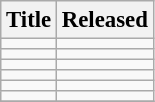<table class="wikitable" style="font-size:95%">
<tr>
<th>Title</th>
<th>Released</th>
</tr>
<tr>
<td></td>
<td></td>
</tr>
<tr>
<td></td>
<td></td>
</tr>
<tr>
<td></td>
<td></td>
</tr>
<tr>
<td></td>
<td></td>
</tr>
<tr>
<td></td>
<td></td>
</tr>
<tr>
<td></td>
<td></td>
</tr>
<tr>
</tr>
</table>
